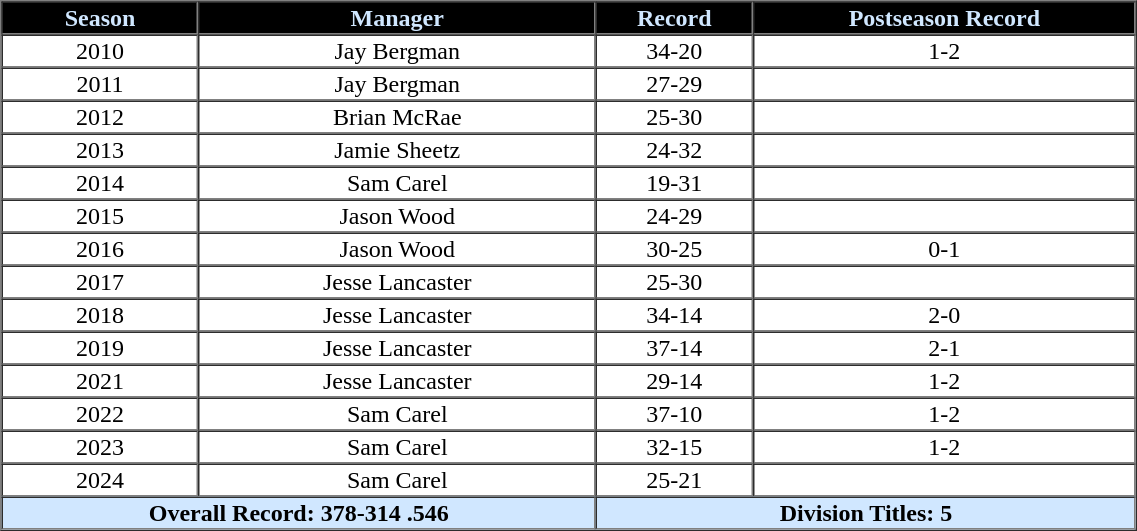<table cellpadding="1" border="1" cellspacing="0" style="width:60%; text-align:center;">
<tr style="background:black; color:#d0e7ff;">
<th>Season</th>
<th>Manager</th>
<th>Record</th>
<th>Postseason Record</th>
</tr>
<tr>
<td>2010</td>
<td>Jay Bergman</td>
<td>34-20</td>
<td>1-2</td>
</tr>
<tr>
<td>2011</td>
<td>Jay Bergman</td>
<td>27-29</td>
<td></td>
</tr>
<tr>
<td>2012</td>
<td>Brian McRae</td>
<td>25-30</td>
<td></td>
</tr>
<tr>
<td>2013</td>
<td>Jamie Sheetz</td>
<td>24-32</td>
<td></td>
</tr>
<tr>
<td>2014</td>
<td>Sam Carel</td>
<td>19-31</td>
<td></td>
</tr>
<tr>
<td>2015</td>
<td>Jason Wood</td>
<td>24-29</td>
<td></td>
</tr>
<tr>
<td>2016</td>
<td>Jason Wood</td>
<td>30-25</td>
<td>0-1</td>
</tr>
<tr>
<td>2017</td>
<td>Jesse Lancaster</td>
<td>25-30</td>
<td></td>
</tr>
<tr>
<td>2018</td>
<td>Jesse Lancaster</td>
<td>34-14</td>
<td>2-0</td>
</tr>
<tr>
<td>2019</td>
<td>Jesse Lancaster</td>
<td>37-14</td>
<td>2-1</td>
</tr>
<tr>
<td>2021</td>
<td>Jesse Lancaster</td>
<td>29-14</td>
<td>1-2</td>
</tr>
<tr>
<td>2022</td>
<td>Sam Carel</td>
<td>37-10</td>
<td>1-2</td>
</tr>
<tr>
<td>2023</td>
<td>Sam Carel</td>
<td>32-15</td>
<td>1-2</td>
</tr>
<tr>
<td>2024</td>
<td>Sam Carel</td>
<td>25-21</td>
<td></td>
</tr>
<tr>
<th colspan="2;" style="background:#d0e7ff; color:black;">Overall Record: 378-314 .546</th>
<th colspan="2;" style="background:#d0e7ff; color:black;">Division Titles: 5</th>
</tr>
</table>
